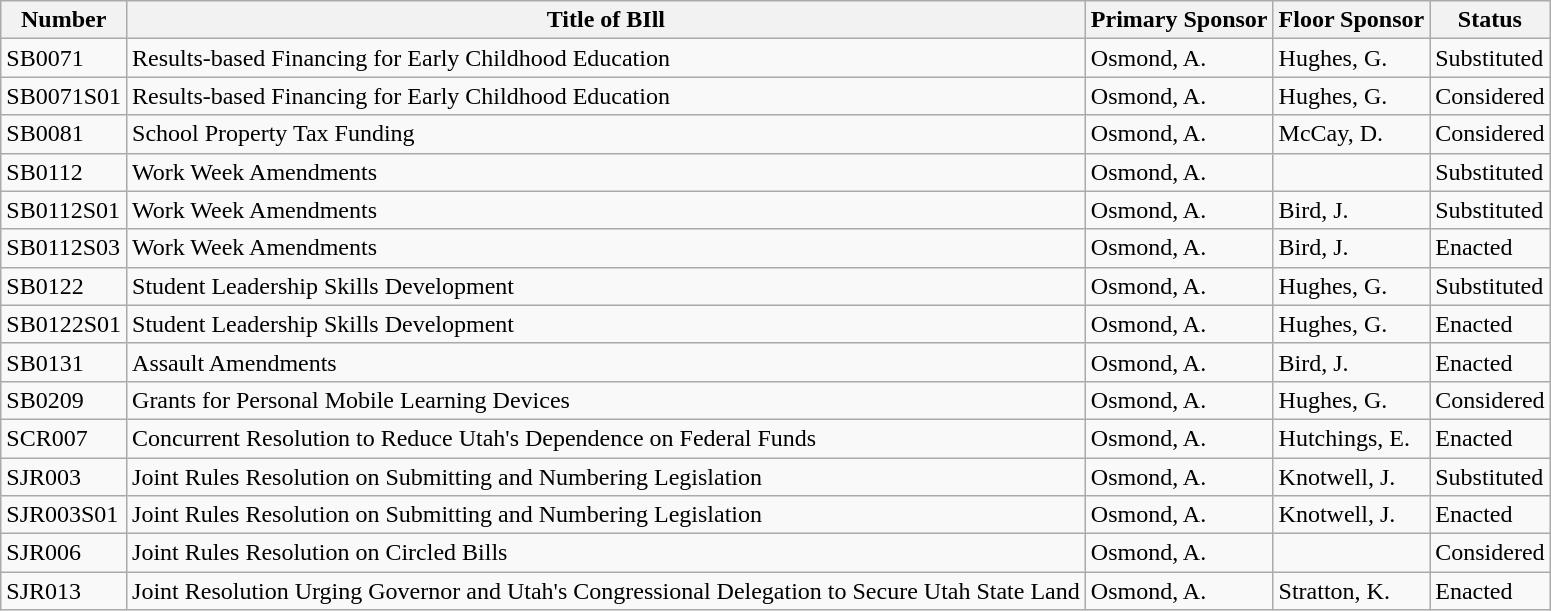<table class="wikitable">
<tr>
<th>Number</th>
<th>Title of BIll</th>
<th>Primary Sponsor</th>
<th>Floor Sponsor</th>
<th>Status</th>
</tr>
<tr>
<td>SB0071</td>
<td>Results-based Financing for Early Childhood Education</td>
<td>Osmond, A.</td>
<td>Hughes, G.</td>
<td>Substituted</td>
</tr>
<tr>
<td>SB0071S01</td>
<td>Results-based Financing for Early Childhood Education</td>
<td>Osmond, A.</td>
<td>Hughes, G.</td>
<td>Considered</td>
</tr>
<tr>
<td>SB0081</td>
<td>School Property Tax Funding</td>
<td>Osmond, A.</td>
<td>McCay, D.</td>
<td>Considered</td>
</tr>
<tr>
<td>SB0112</td>
<td>Work Week Amendments</td>
<td>Osmond, A.</td>
<td></td>
<td>Substituted</td>
</tr>
<tr>
<td>SB0112S01</td>
<td>Work Week Amendments</td>
<td>Osmond, A.</td>
<td>Bird, J.</td>
<td>Substituted</td>
</tr>
<tr>
<td>SB0112S03</td>
<td>Work Week Amendments</td>
<td>Osmond, A.</td>
<td>Bird, J.</td>
<td>Enacted</td>
</tr>
<tr>
<td>SB0122</td>
<td>Student Leadership Skills Development</td>
<td>Osmond, A.</td>
<td>Hughes, G.</td>
<td>Substituted</td>
</tr>
<tr>
<td>SB0122S01</td>
<td>Student Leadership Skills Development</td>
<td>Osmond, A.</td>
<td>Hughes, G.</td>
<td>Enacted</td>
</tr>
<tr>
<td>SB0131</td>
<td>Assault Amendments</td>
<td>Osmond, A.</td>
<td>Bird, J.</td>
<td>Enacted</td>
</tr>
<tr>
<td>SB0209</td>
<td>Grants for Personal Mobile Learning Devices</td>
<td>Osmond, A.</td>
<td>Hughes, G.</td>
<td>Considered</td>
</tr>
<tr>
<td>SCR007</td>
<td>Concurrent Resolution to Reduce Utah's Dependence on Federal Funds</td>
<td>Osmond, A.</td>
<td>Hutchings, E.</td>
<td>Enacted</td>
</tr>
<tr>
<td>SJR003</td>
<td>Joint Rules Resolution on Submitting and Numbering Legislation</td>
<td>Osmond, A.</td>
<td>Knotwell, J.</td>
<td>Substituted</td>
</tr>
<tr>
<td>SJR003S01</td>
<td>Joint Rules Resolution on Submitting and Numbering Legislation</td>
<td>Osmond, A.</td>
<td>Knotwell, J.</td>
<td>Enacted</td>
</tr>
<tr>
<td>SJR006</td>
<td>Joint Rules Resolution on Circled Bills</td>
<td>Osmond, A.</td>
<td></td>
<td>Considered</td>
</tr>
<tr>
<td>SJR013</td>
<td>Joint Resolution Urging Governor and Utah's Congressional Delegation to Secure Utah State Land</td>
<td>Osmond, A.</td>
<td>Stratton, K.</td>
<td>Enacted</td>
</tr>
</table>
